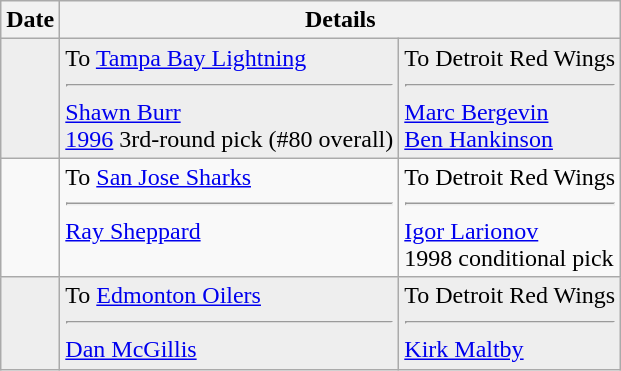<table class="wikitable">
<tr>
<th>Date</th>
<th colspan="2">Details</th>
</tr>
<tr style="background:#eee;">
<td></td>
<td valign="top">To <a href='#'>Tampa Bay Lightning</a><hr><a href='#'>Shawn Burr</a><br> <a href='#'>1996</a> 3rd-round pick (#80 overall)</td>
<td valign="top">To Detroit Red Wings<hr><a href='#'>Marc Bergevin</a><br><a href='#'>Ben Hankinson</a></td>
</tr>
<tr>
<td></td>
<td valign="top">To <a href='#'>San Jose Sharks</a><hr><a href='#'>Ray Sheppard</a></td>
<td valign="top">To Detroit Red Wings<hr><a href='#'>Igor Larionov</a><br>1998 conditional pick</td>
</tr>
<tr style="background:#eee;">
<td></td>
<td valign="top">To <a href='#'>Edmonton Oilers</a><hr><a href='#'>Dan McGillis</a></td>
<td valign="top">To Detroit Red Wings<hr><a href='#'>Kirk Maltby</a></td>
</tr>
</table>
